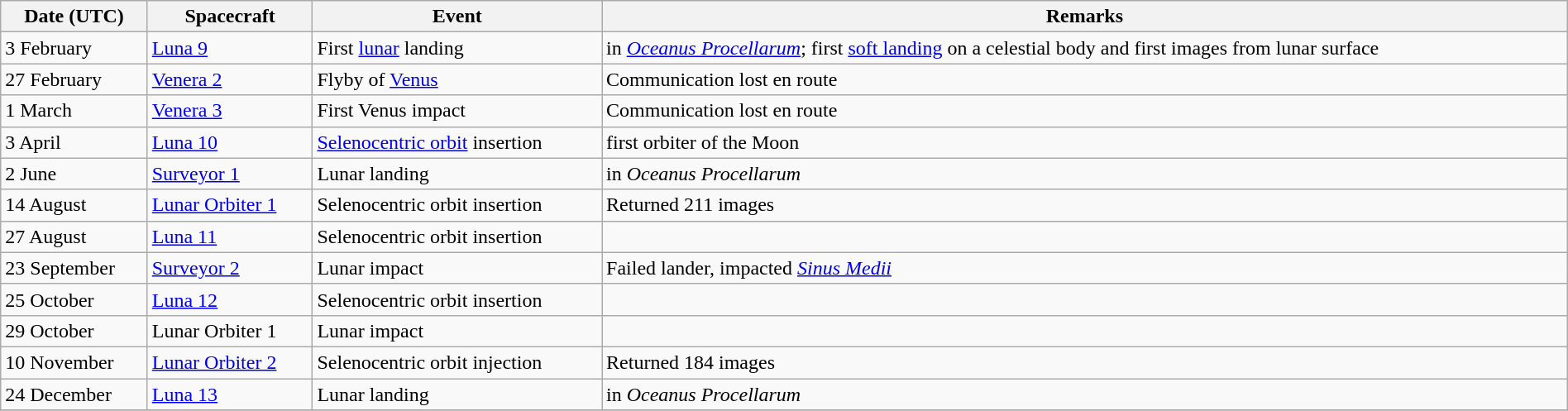<table class=wikitable width="100%">
<tr>
<th>Date (UTC)</th>
<th>Spacecraft</th>
<th>Event</th>
<th>Remarks</th>
</tr>
<tr>
<td>3 February</td>
<td><a href='#'>Luna 9</a></td>
<td>First <a href='#'>lunar</a> landing</td>
<td>in <em><a href='#'>Oceanus Procellarum</a></em>; first <a href='#'>soft landing</a> on a celestial body and first images from lunar surface</td>
</tr>
<tr>
<td>27 February</td>
<td><a href='#'>Venera 2</a></td>
<td>Flyby of <a href='#'>Venus</a></td>
<td>Communication lost en route</td>
</tr>
<tr>
<td>1 March</td>
<td><a href='#'>Venera 3</a></td>
<td>First Venus impact</td>
<td>Communication lost en route</td>
</tr>
<tr>
<td>3 April</td>
<td><a href='#'>Luna 10</a></td>
<td><a href='#'>Selenocentric orbit</a> insertion</td>
<td>first orbiter of the Moon</td>
</tr>
<tr>
<td>2 June</td>
<td><a href='#'>Surveyor 1</a></td>
<td>Lunar landing</td>
<td>in <em>Oceanus Procellarum</em></td>
</tr>
<tr>
<td>14 August</td>
<td><a href='#'>Lunar Orbiter 1</a></td>
<td>Selenocentric orbit insertion</td>
<td>Returned 211 images</td>
</tr>
<tr>
<td>27 August</td>
<td><a href='#'>Luna 11</a></td>
<td>Selenocentric orbit insertion</td>
<td></td>
</tr>
<tr>
<td>23 September</td>
<td><a href='#'>Surveyor 2</a></td>
<td>Lunar impact</td>
<td>Failed lander, impacted <em><a href='#'>Sinus Medii</a></em></td>
</tr>
<tr>
<td>25 October</td>
<td><a href='#'>Luna 12</a></td>
<td>Selenocentric orbit insertion</td>
<td></td>
</tr>
<tr>
<td>29 October</td>
<td>Lunar Orbiter 1</td>
<td>Lunar impact</td>
<td></td>
</tr>
<tr>
<td>10 November</td>
<td><a href='#'>Lunar Orbiter 2</a></td>
<td>Selenocentric orbit injection</td>
<td>Returned 184 images</td>
</tr>
<tr>
<td>24 December</td>
<td><a href='#'>Luna 13</a></td>
<td>Lunar landing</td>
<td>in <em>Oceanus Procellarum</em></td>
</tr>
<tr>
</tr>
</table>
